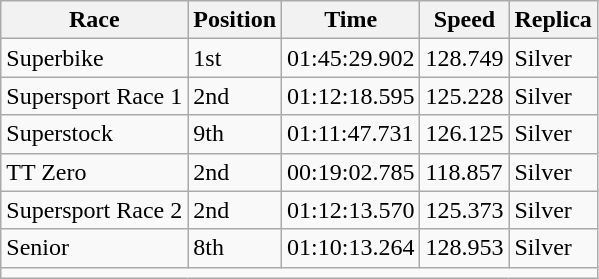<table class="wikitable">
<tr>
<th>Race</th>
<th>Position</th>
<th>Time</th>
<th>Speed</th>
<th>Replica</th>
</tr>
<tr>
<td>Superbike</td>
<td>1st</td>
<td>01:45:29.902</td>
<td>128.749</td>
<td>Silver</td>
</tr>
<tr>
<td>Supersport Race 1</td>
<td>2nd</td>
<td>01:12:18.595</td>
<td>125.228</td>
<td>Silver</td>
</tr>
<tr>
<td>Superstock</td>
<td>9th</td>
<td>01:11:47.731</td>
<td>126.125</td>
<td>Silver</td>
</tr>
<tr>
<td>TT Zero</td>
<td>2nd</td>
<td>00:19:02.785</td>
<td>118.857</td>
<td>Silver</td>
</tr>
<tr>
<td>Supersport Race 2</td>
<td>2nd</td>
<td>01:12:13.570</td>
<td>125.373</td>
<td>Silver</td>
</tr>
<tr>
<td>Senior</td>
<td>8th</td>
<td>01:10:13.264</td>
<td>128.953</td>
<td>Silver</td>
</tr>
<tr>
<td colspan=5></td>
</tr>
</table>
